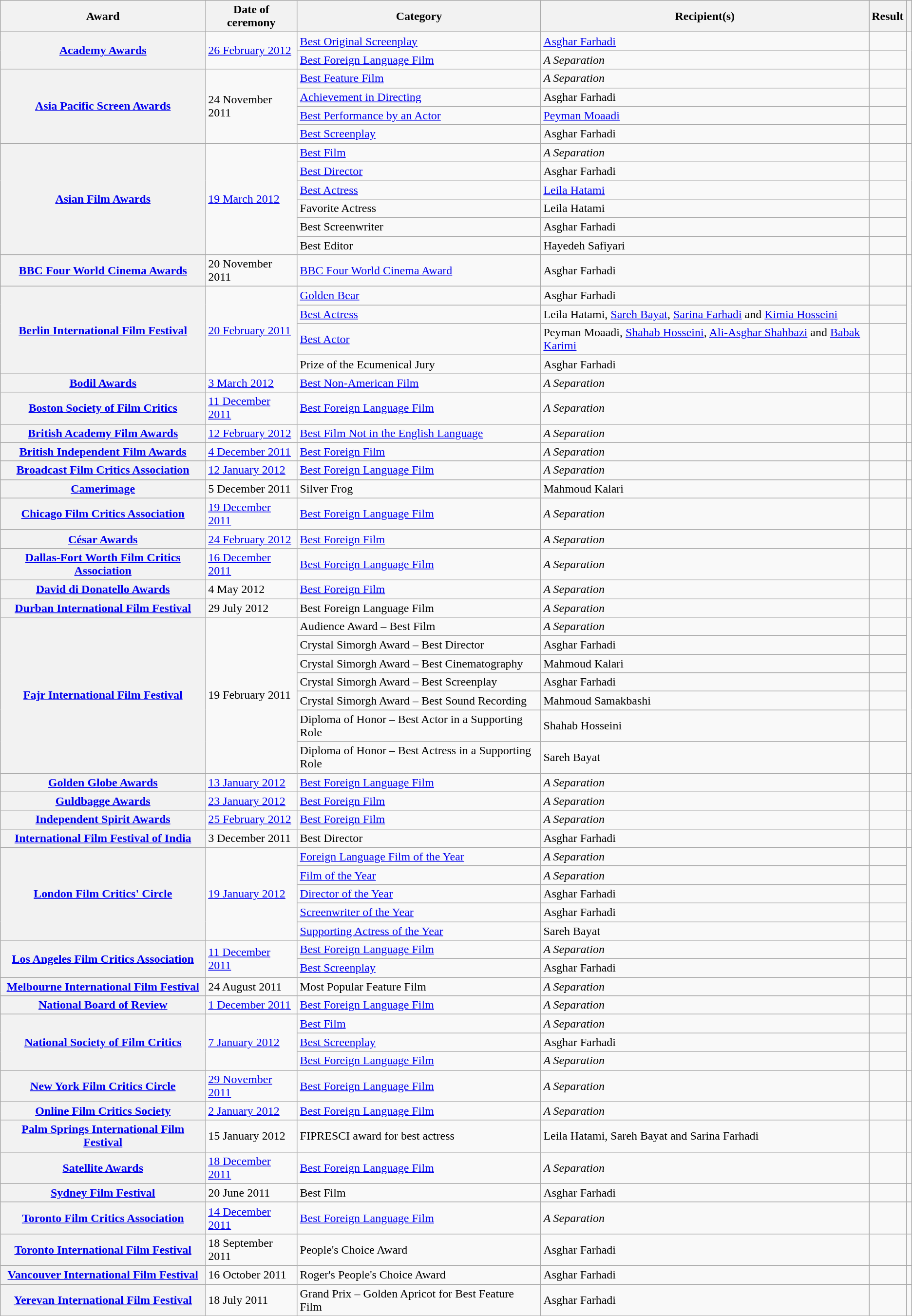<table class="wikitable plainrowheaders sortable">
<tr>
<th scope="col">Award</th>
<th scope="col">Date of ceremony</th>
<th scope="col">Category</th>
<th scope="col">Recipient(s)</th>
<th scope="col">Result</th>
<th scope="col" class="unsortable"></th>
</tr>
<tr>
<th scope="row" rowspan="2"><a href='#'>Academy Awards</a></th>
<td rowspan=2><a href='#'>26 February 2012</a></td>
<td><a href='#'>Best Original Screenplay</a></td>
<td><a href='#'>Asghar Farhadi</a></td>
<td></td>
<td rowspan="2"></td>
</tr>
<tr>
<td><a href='#'>Best Foreign Language Film</a></td>
<td><em>A Separation</em></td>
<td></td>
</tr>
<tr>
<th scope="row" rowspan="4"><a href='#'>Asia Pacific Screen Awards</a></th>
<td rowspan=4>24 November 2011</td>
<td><a href='#'>Best Feature Film</a></td>
<td><em>A Separation</em></td>
<td></td>
<td rowspan="4"></td>
</tr>
<tr>
<td><a href='#'>Achievement in Directing</a></td>
<td>Asghar Farhadi</td>
<td></td>
</tr>
<tr>
<td><a href='#'>Best Performance by an Actor</a></td>
<td><a href='#'>Peyman Moaadi</a></td>
<td></td>
</tr>
<tr>
<td><a href='#'>Best Screenplay</a></td>
<td>Asghar Farhadi</td>
<td></td>
</tr>
<tr>
<th scope="row" rowspan="6"><a href='#'>Asian Film Awards</a></th>
<td rowspan=6><a href='#'>19 March 2012</a></td>
<td><a href='#'>Best Film</a></td>
<td><em>A Separation</em></td>
<td></td>
<td rowspan="6"></td>
</tr>
<tr>
<td><a href='#'>Best Director</a></td>
<td>Asghar Farhadi</td>
<td></td>
</tr>
<tr>
<td><a href='#'>Best Actress</a></td>
<td><a href='#'>Leila Hatami</a></td>
<td></td>
</tr>
<tr>
<td>Favorite Actress</td>
<td>Leila Hatami</td>
<td></td>
</tr>
<tr>
<td>Best Screenwriter</td>
<td>Asghar Farhadi</td>
<td></td>
</tr>
<tr>
<td>Best Editor</td>
<td>Hayedeh Safiyari</td>
<td></td>
</tr>
<tr>
<th scope="row"><a href='#'>BBC Four World Cinema Awards</a></th>
<td>20 November 2011</td>
<td><a href='#'>BBC Four World Cinema Award</a></td>
<td>Asghar Farhadi</td>
<td></td>
<td></td>
</tr>
<tr>
<th scope="row" rowspan="4"><a href='#'>Berlin International Film Festival</a></th>
<td rowspan=4><a href='#'>20 February 2011</a></td>
<td><a href='#'>Golden Bear</a></td>
<td>Asghar Farhadi</td>
<td></td>
<td rowspan="4"></td>
</tr>
<tr>
<td><a href='#'>Best Actress</a></td>
<td>Leila Hatami, <a href='#'>Sareh Bayat</a>, <a href='#'>Sarina Farhadi</a> and <a href='#'>Kimia Hosseini</a></td>
<td></td>
</tr>
<tr>
<td><a href='#'>Best Actor</a></td>
<td>Peyman Moaadi, <a href='#'>Shahab Hosseini</a>, <a href='#'>Ali-Asghar Shahbazi</a> and <a href='#'>Babak Karimi</a></td>
<td></td>
</tr>
<tr>
<td>Prize of the Ecumenical Jury</td>
<td>Asghar Farhadi</td>
<td></td>
</tr>
<tr>
<th scope="row"><a href='#'>Bodil Awards</a></th>
<td><a href='#'>3 March 2012</a></td>
<td><a href='#'>Best Non-American Film</a></td>
<td><em>A Separation</em></td>
<td></td>
<td></td>
</tr>
<tr>
<th scope="row"><a href='#'>Boston Society of Film Critics</a></th>
<td><a href='#'>11 December 2011</a></td>
<td><a href='#'>Best Foreign Language Film</a></td>
<td><em>A Separation</em></td>
<td></td>
<td></td>
</tr>
<tr>
<th scope="row"><a href='#'>British Academy Film Awards</a></th>
<td><a href='#'>12 February 2012</a></td>
<td><a href='#'>Best Film Not in the English Language</a></td>
<td><em>A Separation</em></td>
<td></td>
<td></td>
</tr>
<tr>
<th scope="row"><a href='#'>British Independent Film Awards</a></th>
<td><a href='#'>4 December 2011</a></td>
<td><a href='#'>Best Foreign Film</a></td>
<td><em>A Separation</em></td>
<td></td>
<td></td>
</tr>
<tr>
<th scope="row"><a href='#'>Broadcast Film Critics Association</a></th>
<td><a href='#'>12 January 2012</a></td>
<td><a href='#'>Best Foreign Language Film</a></td>
<td><em>A Separation</em></td>
<td></td>
<td></td>
</tr>
<tr>
<th scope="row"><a href='#'>Camerimage</a></th>
<td>5 December 2011</td>
<td>Silver Frog</td>
<td>Mahmoud Kalari</td>
<td></td>
<td></td>
</tr>
<tr>
<th scope="row"><a href='#'>Chicago Film Critics Association</a></th>
<td><a href='#'>19 December 2011</a></td>
<td><a href='#'>Best Foreign Language Film</a></td>
<td><em>A Separation</em></td>
<td></td>
<td></td>
</tr>
<tr>
<th scope="row"><a href='#'>César Awards</a></th>
<td><a href='#'>24 February 2012</a></td>
<td><a href='#'>Best Foreign Film</a></td>
<td><em>A Separation</em></td>
<td></td>
<td></td>
</tr>
<tr>
<th scope="row"><a href='#'>Dallas-Fort Worth Film Critics Association</a></th>
<td><a href='#'>16 December 2011</a></td>
<td><a href='#'>Best Foreign Language Film</a></td>
<td><em>A Separation</em></td>
<td></td>
<td></td>
</tr>
<tr>
<th scope="row"><a href='#'>David di Donatello Awards</a></th>
<td>4 May 2012</td>
<td><a href='#'>Best Foreign Film</a></td>
<td><em>A Separation</em></td>
<td></td>
<td></td>
</tr>
<tr>
<th scope="row"><a href='#'>Durban International Film Festival</a></th>
<td>29 July 2012</td>
<td>Best Foreign Language Film</td>
<td><em>A Separation</em></td>
<td></td>
<td></td>
</tr>
<tr>
<th scope="row" rowspan="7"><a href='#'>Fajr International Film Festival</a></th>
<td rowspan=7>19 February 2011</td>
<td>Audience Award – Best Film</td>
<td><em>A Separation</em></td>
<td></td>
<td rowspan="7"></td>
</tr>
<tr>
<td>Crystal Simorgh Award – Best Director</td>
<td>Asghar Farhadi</td>
<td></td>
</tr>
<tr>
<td>Crystal Simorgh Award – Best Cinematography</td>
<td>Mahmoud Kalari</td>
<td></td>
</tr>
<tr>
<td>Crystal Simorgh Award – Best Screenplay</td>
<td>Asghar Farhadi</td>
<td></td>
</tr>
<tr>
<td>Crystal Simorgh Award – Best Sound Recording</td>
<td>Mahmoud Samakbashi</td>
<td></td>
</tr>
<tr>
<td>Diploma of Honor – Best Actor in a Supporting Role</td>
<td>Shahab Hosseini</td>
<td></td>
</tr>
<tr>
<td>Diploma of Honor – Best Actress in a Supporting Role</td>
<td>Sareh Bayat</td>
<td></td>
</tr>
<tr>
<th scope="row"><a href='#'>Golden Globe Awards</a></th>
<td><a href='#'>13 January 2012</a></td>
<td><a href='#'>Best Foreign Language Film</a></td>
<td><em>A Separation</em></td>
<td></td>
<td></td>
</tr>
<tr>
<th scope="row"><a href='#'>Guldbagge Awards</a></th>
<td><a href='#'>23 January 2012</a></td>
<td><a href='#'>Best Foreign Film</a></td>
<td><em>A Separation</em></td>
<td></td>
<td></td>
</tr>
<tr>
<th scope="row"><a href='#'>Independent Spirit Awards</a></th>
<td><a href='#'>25 February 2012</a></td>
<td><a href='#'>Best Foreign Film</a></td>
<td><em>A Separation</em></td>
<td></td>
<td></td>
</tr>
<tr>
<th scope="row"><a href='#'>International Film Festival of India</a></th>
<td>3 December 2011</td>
<td>Best Director</td>
<td>Asghar Farhadi</td>
<td></td>
<td></td>
</tr>
<tr>
<th scope="row" rowspan="5"><a href='#'>London Film Critics' Circle</a></th>
<td rowspan=5><a href='#'>19 January 2012</a></td>
<td><a href='#'>Foreign Language Film of the Year</a></td>
<td><em>A Separation</em></td>
<td></td>
<td rowspan="5"></td>
</tr>
<tr>
<td><a href='#'>Film of the Year</a></td>
<td><em>A Separation</em></td>
<td></td>
</tr>
<tr>
<td><a href='#'>Director of the Year</a></td>
<td>Asghar Farhadi</td>
<td></td>
</tr>
<tr>
<td><a href='#'>Screenwriter of the Year</a></td>
<td>Asghar Farhadi</td>
<td></td>
</tr>
<tr>
<td><a href='#'>Supporting Actress of the Year</a></td>
<td>Sareh Bayat</td>
<td></td>
</tr>
<tr>
<th scope="row" rowspan="2"><a href='#'>Los Angeles Film Critics Association</a></th>
<td rowspan=2><a href='#'>11 December 2011</a></td>
<td><a href='#'>Best Foreign Language Film</a></td>
<td><em>A Separation</em></td>
<td></td>
<td rowspan="2"></td>
</tr>
<tr>
<td><a href='#'>Best Screenplay</a></td>
<td>Asghar Farhadi</td>
<td></td>
</tr>
<tr>
<th scope="row"><a href='#'>Melbourne International Film Festival</a></th>
<td>24 August 2011</td>
<td>Most Popular Feature Film</td>
<td><em>A Separation</em></td>
<td></td>
<td></td>
</tr>
<tr>
<th scope="row"><a href='#'>National Board of Review</a></th>
<td><a href='#'>1 December 2011</a></td>
<td><a href='#'>Best Foreign Language Film</a></td>
<td><em>A Separation</em></td>
<td></td>
<td></td>
</tr>
<tr>
<th scope="row" rowspan="3"><a href='#'>National Society of Film Critics</a></th>
<td rowspan="3"><a href='#'>7 January 2012</a></td>
<td><a href='#'>Best Film</a></td>
<td><em>A Separation</em></td>
<td></td>
<td rowspan="3"></td>
</tr>
<tr>
<td><a href='#'>Best Screenplay</a></td>
<td>Asghar Farhadi</td>
<td></td>
</tr>
<tr>
<td><a href='#'>Best Foreign Language Film</a></td>
<td><em>A Separation</em></td>
<td></td>
</tr>
<tr>
<th scope="row"><a href='#'>New York Film Critics Circle</a></th>
<td><a href='#'>29 November 2011</a></td>
<td><a href='#'>Best Foreign Language Film</a></td>
<td><em>A Separation</em></td>
<td></td>
<td></td>
</tr>
<tr>
<th scope="row"><a href='#'>Online Film Critics Society</a></th>
<td><a href='#'>2 January 2012</a></td>
<td><a href='#'>Best Foreign Language Film</a></td>
<td><em>A Separation</em></td>
<td></td>
<td></td>
</tr>
<tr>
<th scope="row"><a href='#'>Palm Springs International Film Festival</a></th>
<td>15 January 2012</td>
<td>FIPRESCI award for best actress</td>
<td>Leila Hatami, Sareh Bayat and Sarina Farhadi</td>
<td></td>
<td></td>
</tr>
<tr>
<th scope="row"><a href='#'>Satellite Awards</a></th>
<td><a href='#'>18 December 2011</a></td>
<td><a href='#'>Best Foreign Language Film</a></td>
<td><em>A Separation</em></td>
<td></td>
<td></td>
</tr>
<tr>
<th scope="row"><a href='#'>Sydney Film Festival</a></th>
<td>20 June 2011</td>
<td>Best Film</td>
<td>Asghar Farhadi</td>
<td></td>
<td></td>
</tr>
<tr>
<th scope="row"><a href='#'>Toronto Film Critics Association</a></th>
<td><a href='#'>14 December 2011</a></td>
<td><a href='#'>Best Foreign Language Film</a></td>
<td><em>A Separation</em></td>
<td></td>
<td></td>
</tr>
<tr>
<th scope="row"><a href='#'>Toronto International Film Festival</a></th>
<td>18 September 2011</td>
<td>People's Choice Award</td>
<td>Asghar Farhadi</td>
<td></td>
<td></td>
</tr>
<tr>
<th scope="row"><a href='#'>Vancouver International Film Festival</a></th>
<td>16 October 2011</td>
<td>Roger's People's Choice Award</td>
<td>Asghar Farhadi</td>
<td></td>
<td></td>
</tr>
<tr>
<th scope="row"><a href='#'>Yerevan International Film Festival</a></th>
<td>18 July 2011</td>
<td>Grand Prix – Golden Apricot for Best Feature Film</td>
<td>Asghar Farhadi</td>
<td></td>
<td></td>
</tr>
<tr>
</tr>
</table>
